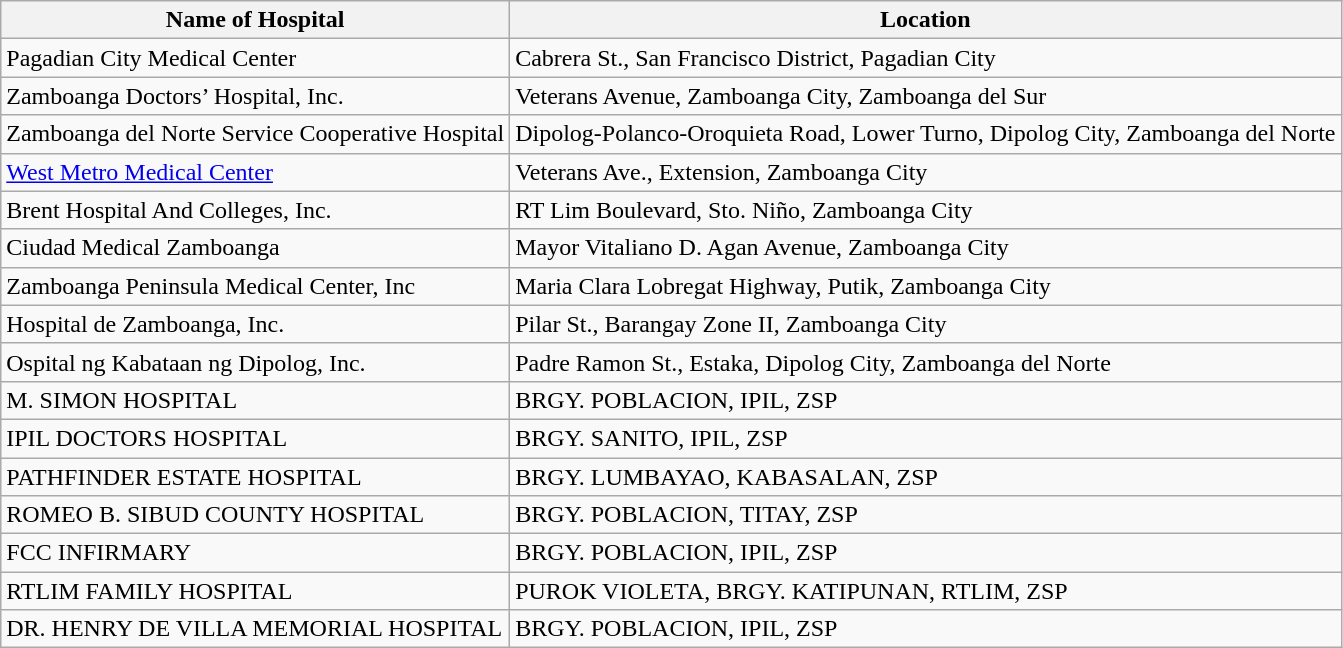<table class="wikitable">
<tr>
<th>Name of Hospital</th>
<th>Location</th>
</tr>
<tr style="vertical-align:middle;">
<td>Pagadian City Medical Center</td>
<td>Cabrera St., San Francisco District, Pagadian City</td>
</tr>
<tr style="vertical-align:middle;">
<td>Zamboanga Doctors’ Hospital, Inc.</td>
<td>Veterans Avenue, Zamboanga City, Zamboanga del Sur</td>
</tr>
<tr style="vertical-align:middle;">
<td>Zamboanga del Norte Service Cooperative Hospital</td>
<td>Dipolog-Polanco-Oroquieta Road, Lower Turno, Dipolog City, Zamboanga del Norte</td>
</tr>
<tr style="vertical-align:middle;">
<td><a href='#'>West Metro Medical Center</a></td>
<td>Veterans Ave., Extension, Zamboanga City</td>
</tr>
<tr style="vertical-align:middle;">
<td>Brent Hospital And Colleges, Inc.</td>
<td>RT Lim Boulevard, Sto. Niño, Zamboanga City</td>
</tr>
<tr style="vertical-align:middle;">
<td>Ciudad Medical Zamboanga</td>
<td>Mayor Vitaliano D. Agan Avenue, Zamboanga City</td>
</tr>
<tr style="vertical-align:middle;">
<td>Zamboanga Peninsula Medical Center, Inc</td>
<td>Maria Clara Lobregat Highway, Putik, Zamboanga City</td>
</tr>
<tr style="vertical-align:middle;">
<td>Hospital de Zamboanga, Inc.</td>
<td>Pilar St., Barangay Zone II, Zamboanga City</td>
</tr>
<tr style="vertical-align:middle;">
<td>Ospital ng Kabataan ng Dipolog, Inc.</td>
<td>Padre Ramon St., Estaka, Dipolog City, Zamboanga del Norte</td>
</tr>
<tr>
<td>M. SIMON HOSPITAL</td>
<td>BRGY. POBLACION, IPIL, ZSP</td>
</tr>
<tr>
<td>IPIL DOCTORS HOSPITAL</td>
<td>BRGY. SANITO, IPIL, ZSP</td>
</tr>
<tr>
<td>PATHFINDER ESTATE HOSPITAL</td>
<td>BRGY. LUMBAYAO, KABASALAN, ZSP</td>
</tr>
<tr>
<td>ROMEO B. SIBUD COUNTY HOSPITAL</td>
<td>BRGY. POBLACION, TITAY, ZSP</td>
</tr>
<tr>
<td>FCC INFIRMARY</td>
<td>BRGY. POBLACION, IPIL, ZSP</td>
</tr>
<tr>
<td>RTLIM FAMILY HOSPITAL</td>
<td>PUROK VIOLETA, BRGY. KATIPUNAN, RTLIM, ZSP</td>
</tr>
<tr>
<td>DR. HENRY DE VILLA MEMORIAL HOSPITAL</td>
<td>BRGY. POBLACION, IPIL, ZSP</td>
</tr>
</table>
